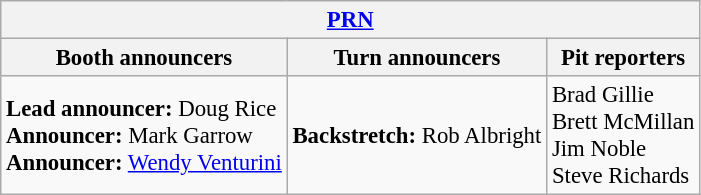<table class="wikitable" style="font-size: 95%">
<tr>
<th colspan="3"><a href='#'>PRN</a></th>
</tr>
<tr>
<th>Booth announcers</th>
<th>Turn announcers</th>
<th>Pit reporters</th>
</tr>
<tr>
<td><strong>Lead announcer:</strong> Doug Rice<br><strong>Announcer:</strong> Mark Garrow<br><strong>Announcer:</strong> <a href='#'>Wendy Venturini</a></td>
<td><strong>Backstretch:</strong> Rob Albright</td>
<td>Brad Gillie<br>Brett McMillan<br>Jim Noble<br>Steve Richards</td>
</tr>
</table>
